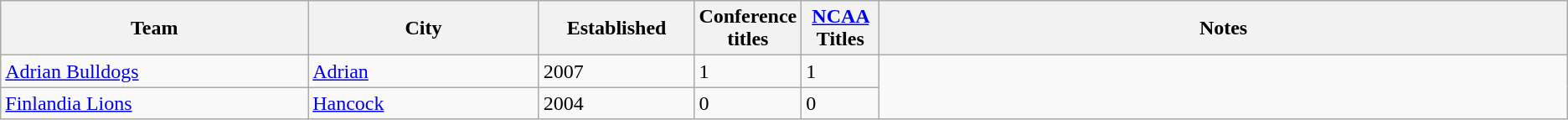<table class="wikitable">
<tr>
<th bgcolor="#DDDDFF" width="20%">Team</th>
<th bgcolor="#DDDDFF" width="15%">City</th>
<th bgcolor="#DDDDFF" width="10%">Established</th>
<th bgcolor="#DDDDFF" width="5%">Conference titles</th>
<th bgcolor="#DDDDFF" width="5%"><a href='#'>NCAA</a> Titles</th>
<th bgcolor="#DDDDFF" width="45%">Notes</th>
</tr>
<tr>
<td><a href='#'>Adrian Bulldogs</a></td>
<td><a href='#'>Adrian</a></td>
<td>2007</td>
<td>1</td>
<td>1</td>
</tr>
<tr>
<td><a href='#'>Finlandia Lions</a></td>
<td><a href='#'>Hancock</a></td>
<td>2004</td>
<td>0</td>
<td>0</td>
</tr>
</table>
